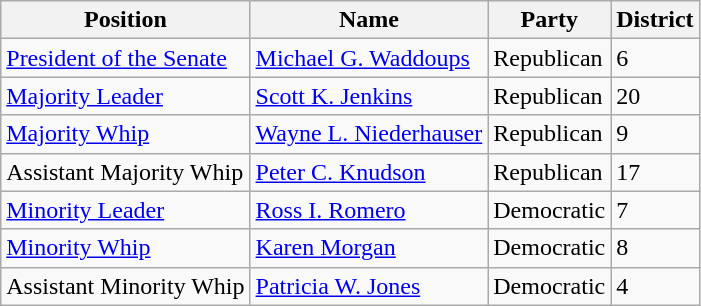<table class="wikitable">
<tr>
<th>Position</th>
<th>Name</th>
<th>Party</th>
<th>District</th>
</tr>
<tr>
<td><a href='#'>President of the Senate</a></td>
<td><a href='#'>Michael G. Waddoups</a></td>
<td>Republican</td>
<td>6</td>
</tr>
<tr>
<td><a href='#'>Majority Leader</a></td>
<td><a href='#'>Scott K. Jenkins</a></td>
<td>Republican</td>
<td>20</td>
</tr>
<tr>
<td><a href='#'>Majority Whip</a></td>
<td><a href='#'>Wayne L. Niederhauser</a></td>
<td>Republican</td>
<td>9</td>
</tr>
<tr>
<td>Assistant Majority Whip</td>
<td><a href='#'>Peter C. Knudson</a></td>
<td>Republican</td>
<td>17</td>
</tr>
<tr>
<td><a href='#'>Minority Leader</a></td>
<td><a href='#'>Ross I. Romero</a></td>
<td>Democratic</td>
<td>7</td>
</tr>
<tr>
<td><a href='#'>Minority Whip</a></td>
<td><a href='#'>Karen Morgan</a></td>
<td>Democratic</td>
<td>8</td>
</tr>
<tr>
<td>Assistant Minority Whip</td>
<td><a href='#'>Patricia W. Jones</a></td>
<td>Democratic</td>
<td>4</td>
</tr>
</table>
